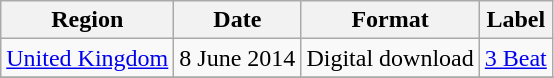<table class=wikitable>
<tr>
<th>Region</th>
<th>Date</th>
<th>Format</th>
<th>Label</th>
</tr>
<tr>
<td><a href='#'>United Kingdom</a></td>
<td>8 June 2014</td>
<td>Digital download</td>
<td><a href='#'>3 Beat</a></td>
</tr>
<tr>
</tr>
</table>
